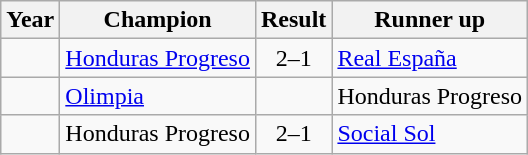<table class="wikitable">
<tr>
<th>Year</th>
<th>Champion</th>
<th>Result</th>
<th>Runner up</th>
</tr>
<tr>
<td></td>
<td><a href='#'>Honduras Progreso</a></td>
<td align="center">2–1</td>
<td><a href='#'>Real España</a></td>
</tr>
<tr>
<td></td>
<td><a href='#'>Olimpia</a></td>
<td align="center"></td>
<td>Honduras Progreso</td>
</tr>
<tr>
<td></td>
<td>Honduras Progreso</td>
<td align="center">2–1</td>
<td><a href='#'>Social Sol</a></td>
</tr>
</table>
